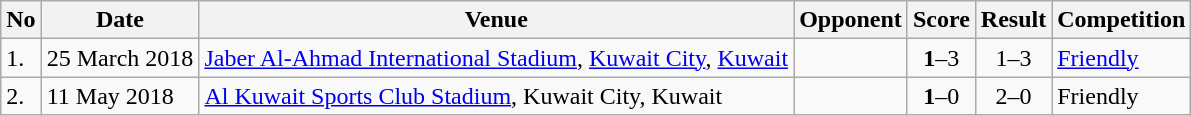<table class="wikitable" style="font-size:100%;">
<tr>
<th>No</th>
<th>Date</th>
<th>Venue</th>
<th>Opponent</th>
<th>Score</th>
<th>Result</th>
<th>Competition</th>
</tr>
<tr>
<td>1.</td>
<td>25 March 2018</td>
<td><a href='#'>Jaber Al-Ahmad International Stadium</a>, <a href='#'>Kuwait City</a>, <a href='#'>Kuwait</a></td>
<td></td>
<td align=center><strong>1</strong>–3</td>
<td align=center>1–3</td>
<td><a href='#'>Friendly</a></td>
</tr>
<tr>
<td>2.</td>
<td>11 May 2018</td>
<td><a href='#'>Al Kuwait Sports Club Stadium</a>, Kuwait City, Kuwait</td>
<td></td>
<td align=center><strong>1</strong>–0</td>
<td align=center>2–0</td>
<td>Friendly</td>
</tr>
</table>
